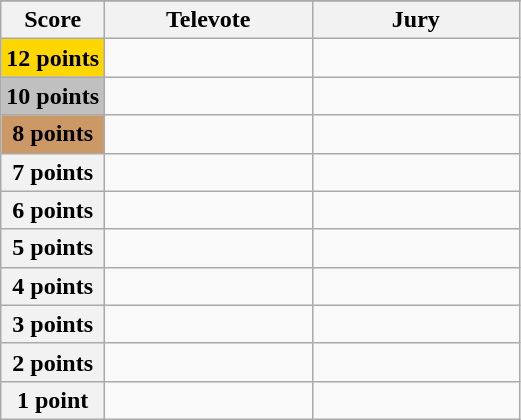<table class="wikitable">
<tr>
</tr>
<tr>
<th scope="col" width="20%">Score</th>
<th scope="col" width="40%">Televote</th>
<th scope="col" width="40%">Jury</th>
</tr>
<tr>
<th scope="row" style="background:gold">12 points</th>
<td></td>
<td></td>
</tr>
<tr>
<th scope="row" style="background:silver">10 points</th>
<td></td>
<td></td>
</tr>
<tr>
<th scope="row" style="background:#CC9966">8 points</th>
<td></td>
<td></td>
</tr>
<tr>
<th scope="row">7 points</th>
<td></td>
<td></td>
</tr>
<tr>
<th scope="row">6 points</th>
<td></td>
<td></td>
</tr>
<tr>
<th scope="row">5 points</th>
<td></td>
<td></td>
</tr>
<tr>
<th scope="row">4 points</th>
<td></td>
<td></td>
</tr>
<tr>
<th scope="row">3 points</th>
<td></td>
<td></td>
</tr>
<tr>
<th scope="row">2 points</th>
<td></td>
<td></td>
</tr>
<tr>
<th scope="row">1 point</th>
<td></td>
<td></td>
</tr>
</table>
